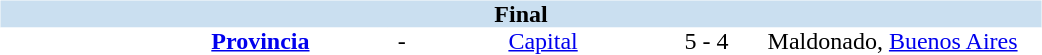<table table width=700>
<tr>
<td width=700 valign="top"><br><table border=0 cellspacing=0 cellpadding=0 style="font-size: 100%; border-collapse: collapse;" width=100%>
<tr bgcolor="#CADFF0">
<td style="font-size:100%"; align="center" colspan="6"><strong>Final</strong></td>
</tr>
<tr align=center bgcolor=#FFFFFF>
<td width=90></td>
<td width=170><strong><a href='#'>Provincia</a></strong></td>
<td width=20>-</td>
<td width=170><a href='#'>Capital</a></td>
<td width=50>5 - 4</td>
<td width=200>Maldonado, <a href='#'>Buenos Aires</a></td>
</tr>
</table>
</td>
</tr>
</table>
